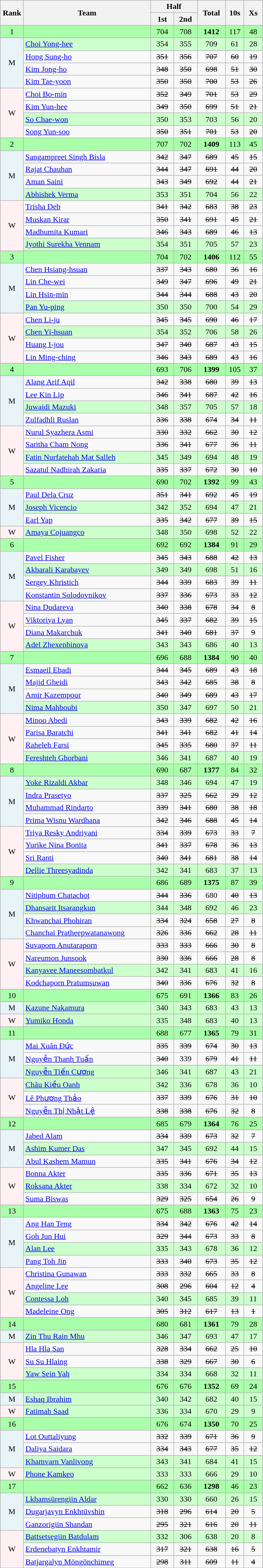<table class="wikitable" style="text-align:center">
<tr>
<th rowspan=2 width=40>Rank</th>
<th rowspan=2 width=250>Team</th>
<th colspan=2>Half</th>
<th rowspan=2 width=50>Total</th>
<th rowspan=2 width=30>10s</th>
<th rowspan=2 width=30>Xs</th>
</tr>
<tr>
<th width=40>1st</th>
<th width=40>2nd</th>
</tr>
<tr bgcolor="aaffaa">
<td>1</td>
<td align=left></td>
<td>704</td>
<td>708</td>
<td><strong>1412</strong></td>
<td>117</td>
<td>48</td>
</tr>
<tr bgcolor=ccffcc>
<td rowspan=4 bgcolor=#e8f4f8>M</td>
<td align=left><a href='#'>Choi Yong-hee</a></td>
<td>354</td>
<td>355</td>
<td>709</td>
<td>61</td>
<td>28</td>
</tr>
<tr>
<td align=left><a href='#'>Hong Sung-ho</a></td>
<td><s>351</s></td>
<td><s>356</s></td>
<td><s>707</s></td>
<td><s>60</s></td>
<td><s>19</s></td>
</tr>
<tr>
<td align=left><a href='#'>Kim Jong-ho</a></td>
<td><s>348</s></td>
<td><s>350</s></td>
<td><s>698</s></td>
<td><s>51</s></td>
<td><s>30</s></td>
</tr>
<tr>
<td align=left><a href='#'>Kim Tae-yoon</a></td>
<td><s>350</s></td>
<td><s>350</s></td>
<td><s>700</s></td>
<td><s>53</s></td>
<td><s>26</s></td>
</tr>
<tr>
<td rowspan=4 bgcolor=#fff1f3>W</td>
<td align=left><a href='#'>Choi Bo-min</a></td>
<td><s>352</s></td>
<td><s>349</s></td>
<td><s>701</s></td>
<td><s>53</s></td>
<td><s>29</s></td>
</tr>
<tr>
<td align=left><a href='#'>Kim Yun-hee</a></td>
<td><s>349</s></td>
<td><s>350</s></td>
<td><s>699</s></td>
<td><s>51</s></td>
<td><s>21</s></td>
</tr>
<tr bgcolor=ccffcc>
<td align=left><a href='#'>So Chae-won</a></td>
<td>350</td>
<td>353</td>
<td>703</td>
<td>56</td>
<td>20</td>
</tr>
<tr>
<td align=left><a href='#'>Song Yun-soo</a></td>
<td><s>350</s></td>
<td><s>351</s></td>
<td><s>701</s></td>
<td><s>53</s></td>
<td><s>20</s></td>
</tr>
<tr bgcolor="aaffaa">
<td>2</td>
<td align=left></td>
<td>707</td>
<td>702</td>
<td><strong>1409</strong></td>
<td>113</td>
<td>45</td>
</tr>
<tr>
<td rowspan=4 bgcolor=#e8f4f8>M</td>
<td align=left><a href='#'>Sangampreet Singh Bisla</a></td>
<td><s>342</s></td>
<td><s>347</s></td>
<td><s>689</s></td>
<td><s>45</s></td>
<td><s>15</s></td>
</tr>
<tr>
<td align=left><a href='#'>Rajat Chauhan</a></td>
<td><s>344</s></td>
<td><s>347</s></td>
<td><s>691</s></td>
<td><s>44</s></td>
<td><s>20</s></td>
</tr>
<tr>
<td align=left><a href='#'>Aman Saini</a></td>
<td><s>343</s></td>
<td><s>349</s></td>
<td><s>692</s></td>
<td><s>44</s></td>
<td><s>21</s></td>
</tr>
<tr bgcolor=ccffcc>
<td align=left><a href='#'>Abhishek Verma</a></td>
<td>353</td>
<td>351</td>
<td>704</td>
<td>56</td>
<td>22</td>
</tr>
<tr>
<td rowspan=4 bgcolor=#fff1f3>W</td>
<td align=left><a href='#'>Trisha Deb</a></td>
<td><s>341</s></td>
<td><s>342</s></td>
<td><s>683</s></td>
<td><s>38</s></td>
<td><s>23</s></td>
</tr>
<tr>
<td align=left><a href='#'>Muskan Kirar</a></td>
<td><s>350</s></td>
<td><s>341</s></td>
<td><s>691</s></td>
<td><s>45</s></td>
<td><s>21</s></td>
</tr>
<tr>
<td align=left><a href='#'>Madhumita Kumari</a></td>
<td><s>346</s></td>
<td><s>343</s></td>
<td><s>689</s></td>
<td><s>46</s></td>
<td><s>13</s></td>
</tr>
<tr bgcolor=ccffcc>
<td align=left><a href='#'>Jyothi Surekha Vennam</a></td>
<td>354</td>
<td>351</td>
<td>705</td>
<td>57</td>
<td>23</td>
</tr>
<tr bgcolor="aaffaa">
<td>3</td>
<td align=left></td>
<td>704</td>
<td>702</td>
<td><strong>1406</strong></td>
<td>112</td>
<td>55</td>
</tr>
<tr>
<td rowspan=4 bgcolor=#e8f4f8>M</td>
<td align=left><a href='#'>Chen Hsiang-hsuan</a></td>
<td><s>337</s></td>
<td><s>343</s></td>
<td><s>680</s></td>
<td><s>36</s></td>
<td><s>16</s></td>
</tr>
<tr>
<td align=left><a href='#'>Lin Che-wei</a></td>
<td><s>349</s></td>
<td><s>347</s></td>
<td><s>696</s></td>
<td><s>49</s></td>
<td><s>21</s></td>
</tr>
<tr>
<td align=left><a href='#'>Lin Hsin-min</a></td>
<td><s>344</s></td>
<td><s>344</s></td>
<td><s>688</s></td>
<td><s>43</s></td>
<td><s>20</s></td>
</tr>
<tr bgcolor=ccffcc>
<td align=left><a href='#'>Pan Yu-ping</a></td>
<td>350</td>
<td>350</td>
<td>700</td>
<td>54</td>
<td>29</td>
</tr>
<tr>
<td rowspan=4 bgcolor=#fff1f3>W</td>
<td align=left><a href='#'>Chen Li-ju</a></td>
<td><s>345</s></td>
<td><s>345</s></td>
<td><s>690</s></td>
<td><s>46</s></td>
<td><s>17</s></td>
</tr>
<tr bgcolor=ccffcc>
<td align=left><a href='#'>Chen Yi-hsuan</a></td>
<td>354</td>
<td>352</td>
<td>706</td>
<td>58</td>
<td>26</td>
</tr>
<tr>
<td align=left><a href='#'>Huang I-jou</a></td>
<td><s>347</s></td>
<td><s>340</s></td>
<td><s>687</s></td>
<td><s>43</s></td>
<td><s>15</s></td>
</tr>
<tr>
<td align=left><a href='#'>Lin Ming-ching</a></td>
<td><s>346</s></td>
<td><s>343</s></td>
<td><s>689</s></td>
<td><s>43</s></td>
<td><s>16</s></td>
</tr>
<tr bgcolor="aaffaa">
<td>4</td>
<td align=left></td>
<td>693</td>
<td>706</td>
<td><strong>1399</strong></td>
<td>105</td>
<td>37</td>
</tr>
<tr>
<td rowspan=4 bgcolor=#e8f4f8>M</td>
<td align=left><a href='#'>Alang Arif Aqil</a></td>
<td><s>342</s></td>
<td><s>338</s></td>
<td><s>680</s></td>
<td><s>39</s></td>
<td><s>13</s></td>
</tr>
<tr>
<td align=left><a href='#'>Lee Kin Lip</a></td>
<td><s>346</s></td>
<td><s>341</s></td>
<td><s>687</s></td>
<td><s>42</s></td>
<td><s>16</s></td>
</tr>
<tr bgcolor=ccffcc>
<td align=left><a href='#'>Juwaidi Mazuki</a></td>
<td>348</td>
<td>357</td>
<td>705</td>
<td>57</td>
<td>18</td>
</tr>
<tr>
<td align=left><a href='#'>Zulfadhli Ruslan</a></td>
<td><s>336</s></td>
<td><s>338</s></td>
<td><s>674</s></td>
<td><s>34</s></td>
<td><s>11</s></td>
</tr>
<tr>
<td rowspan=4 bgcolor=#fff1f3>W</td>
<td align=left><a href='#'>Nurul Syazhera Asmi</a></td>
<td><s>330</s></td>
<td><s>332</s></td>
<td><s>662</s></td>
<td><s>30</s></td>
<td><s>12</s></td>
</tr>
<tr>
<td align=left><a href='#'>Saritha Cham Nong</a></td>
<td><s>336</s></td>
<td><s>341</s></td>
<td><s>677</s></td>
<td><s>36</s></td>
<td><s>11</s></td>
</tr>
<tr bgcolor=ccffcc>
<td align=left><a href='#'>Fatin Nurfatehah Mat Salleh</a></td>
<td>345</td>
<td>349</td>
<td>694</td>
<td>48</td>
<td>19</td>
</tr>
<tr>
<td align=left><a href='#'>Sazatul Nadhirah Zakaria</a></td>
<td><s>335</s></td>
<td><s>337</s></td>
<td><s>672</s></td>
<td><s>30</s></td>
<td><s>10</s></td>
</tr>
<tr bgcolor="aaffaa">
<td>5</td>
<td align=left></td>
<td>690</td>
<td>702</td>
<td><strong>1392</strong></td>
<td>99</td>
<td>43</td>
</tr>
<tr>
<td rowspan=3 bgcolor=#e8f4f8>M</td>
<td align=left><a href='#'>Paul Dela Cruz</a></td>
<td><s>351</s></td>
<td><s>341</s></td>
<td><s>692</s></td>
<td><s>45</s></td>
<td><s>19</s></td>
</tr>
<tr bgcolor=ccffcc>
<td align=left><a href='#'>Joseph Vicencio</a></td>
<td>342</td>
<td>352</td>
<td>694</td>
<td>47</td>
<td>21</td>
</tr>
<tr>
<td align=left><a href='#'>Earl Yap</a></td>
<td><s>335</s></td>
<td><s>342</s></td>
<td><s>677</s></td>
<td><s>39</s></td>
<td><s>15</s></td>
</tr>
<tr bgcolor=ccffcc>
<td bgcolor=#fff1f3>W</td>
<td align=left><a href='#'>Amaya Cojuangco</a></td>
<td>348</td>
<td>350</td>
<td>698</td>
<td>52</td>
<td>22</td>
</tr>
<tr bgcolor="aaffaa">
<td>6</td>
<td align=left></td>
<td>692</td>
<td>692</td>
<td><strong>1384</strong></td>
<td>91</td>
<td>29</td>
</tr>
<tr>
<td rowspan=4 bgcolor=#e8f4f8>M</td>
<td align=left><a href='#'>Pavel Fisher</a></td>
<td><s>345</s></td>
<td><s>343</s></td>
<td><s>688</s></td>
<td><s>42</s></td>
<td><s>13</s></td>
</tr>
<tr bgcolor=ccffcc>
<td align=left><a href='#'>Akbarali Karabayev</a></td>
<td>349</td>
<td>349</td>
<td>698</td>
<td>51</td>
<td>16</td>
</tr>
<tr>
<td align=left><a href='#'>Sergey Khristich</a></td>
<td><s>344</s></td>
<td><s>339</s></td>
<td><s>683</s></td>
<td><s>39</s></td>
<td><s>11</s></td>
</tr>
<tr>
<td align=left><a href='#'>Konstantin Solodovnikov</a></td>
<td><s>337</s></td>
<td><s>336</s></td>
<td><s>673</s></td>
<td><s>33</s></td>
<td><s>12</s></td>
</tr>
<tr>
<td rowspan=4 bgcolor=#fff1f3>W</td>
<td align=left><a href='#'>Nina Dudareva</a></td>
<td><s>340</s></td>
<td><s>338</s></td>
<td><s>678</s></td>
<td><s>34</s></td>
<td><s>8</s></td>
</tr>
<tr>
<td align=left><a href='#'>Viktoriya Lyan</a></td>
<td><s>345</s></td>
<td><s>337</s></td>
<td><s>682</s></td>
<td><s>39</s></td>
<td><s>15</s></td>
</tr>
<tr>
<td align=left><a href='#'>Diana Makarchuk</a></td>
<td><s>341</s></td>
<td><s>340</s></td>
<td><s>681</s></td>
<td><s>37</s></td>
<td><s>9</s></td>
</tr>
<tr bgcolor=ccffcc>
<td align=left><a href='#'>Adel Zhexenbinova</a></td>
<td>343</td>
<td>343</td>
<td>686</td>
<td>40</td>
<td>13</td>
</tr>
<tr bgcolor="aaffaa">
<td>7</td>
<td align=left></td>
<td>696</td>
<td>688</td>
<td><strong>1384</strong></td>
<td>90</td>
<td>40</td>
</tr>
<tr>
<td rowspan=4 bgcolor=#e8f4f8>M</td>
<td align=left><a href='#'>Esmaeil Ebadi</a></td>
<td><s>344</s></td>
<td><s>345</s></td>
<td><s>689</s></td>
<td><s>43</s></td>
<td><s>18</s></td>
</tr>
<tr>
<td align=left><a href='#'>Majid Gheidi</a></td>
<td><s>343</s></td>
<td><s>342</s></td>
<td><s>685</s></td>
<td><s>38</s></td>
<td><s>8</s></td>
</tr>
<tr>
<td align=left><a href='#'>Amir Kazempour</a></td>
<td><s>340</s></td>
<td><s>349</s></td>
<td><s>689</s></td>
<td><s>43</s></td>
<td><s>17</s></td>
</tr>
<tr bgcolor=ccffcc>
<td align=left><a href='#'>Nima Mahboubi</a></td>
<td>350</td>
<td>347</td>
<td>697</td>
<td>50</td>
<td>21</td>
</tr>
<tr>
<td rowspan=4 bgcolor=#fff1f3>W</td>
<td align=left><a href='#'>Minoo Abedi</a></td>
<td><s>343</s></td>
<td><s>339</s></td>
<td><s>682</s></td>
<td><s>42</s></td>
<td><s>16</s></td>
</tr>
<tr>
<td align=left><a href='#'>Parisa Baratchi</a></td>
<td><s>341</s></td>
<td><s>341</s></td>
<td><s>682</s></td>
<td><s>41</s></td>
<td><s>14</s></td>
</tr>
<tr>
<td align=left><a href='#'>Raheleh Farsi</a></td>
<td><s>345</s></td>
<td><s>335</s></td>
<td><s>680</s></td>
<td><s>37</s></td>
<td><s>11</s></td>
</tr>
<tr bgcolor=ccffcc>
<td align=left><a href='#'>Fereshteh Ghorbani</a></td>
<td>346</td>
<td>341</td>
<td>687</td>
<td>40</td>
<td>19</td>
</tr>
<tr bgcolor="aaffaa">
<td>8</td>
<td align=left></td>
<td>690</td>
<td>687</td>
<td><strong>1377</strong></td>
<td>84</td>
<td>32</td>
</tr>
<tr bgcolor=ccffcc>
<td rowspan=4 bgcolor=#e8f4f8>M</td>
<td align=left><a href='#'>Yoke Rizaldi Akbar</a></td>
<td>348</td>
<td>346</td>
<td>694</td>
<td>47</td>
<td>19</td>
</tr>
<tr>
<td align=left><a href='#'>Indra Prasetyo</a></td>
<td><s>337</s></td>
<td><s>325</s></td>
<td><s>662</s></td>
<td><s>29</s></td>
<td><s>12</s></td>
</tr>
<tr>
<td align=left><a href='#'>Muhammad Rindarto</a></td>
<td><s>339</s></td>
<td><s>341</s></td>
<td><s>680</s></td>
<td><s>38</s></td>
<td><s>18</s></td>
</tr>
<tr>
<td align=left><a href='#'>Prima Wisnu Wardhana</a></td>
<td><s>342</s></td>
<td><s>346</s></td>
<td><s>688</s></td>
<td><s>45</s></td>
<td><s>14</s></td>
</tr>
<tr>
<td rowspan=4 bgcolor=#fff1f3>W</td>
<td align=left><a href='#'>Triya Resky Andriyani</a></td>
<td><s>334</s></td>
<td><s>339</s></td>
<td><s>673</s></td>
<td><s>33</s></td>
<td><s>7</s></td>
</tr>
<tr>
<td align=left><a href='#'>Yurike Nina Bonita</a></td>
<td><s>341</s></td>
<td><s>337</s></td>
<td><s>678</s></td>
<td><s>36</s></td>
<td><s>13</s></td>
</tr>
<tr>
<td align=left><a href='#'>Sri Ranti</a></td>
<td><s>340</s></td>
<td><s>341</s></td>
<td><s>681</s></td>
<td><s>38</s></td>
<td><s>14</s></td>
</tr>
<tr bgcolor=ccffcc>
<td align=left><a href='#'>Dellie Threesyadinda</a></td>
<td>342</td>
<td>341</td>
<td>683</td>
<td>37</td>
<td>13</td>
</tr>
<tr bgcolor="aaffaa">
<td>9</td>
<td align=left></td>
<td>686</td>
<td>689</td>
<td><strong>1375</strong></td>
<td>87</td>
<td>39</td>
</tr>
<tr>
<td rowspan=4 bgcolor=#e8f4f8>M</td>
<td align=left><a href='#'>Nitiphum Chatachot</a></td>
<td><s>344</s></td>
<td><s>336</s></td>
<td>680</td>
<td><s>40</s></td>
<td><s>13</s></td>
</tr>
<tr bgcolor=ccffcc>
<td align=left><a href='#'>Dhansarit Itsarangkun</a></td>
<td>344</td>
<td>348</td>
<td>692</td>
<td>46</td>
<td>23</td>
</tr>
<tr>
<td align=left><a href='#'>Khwanchai Phohiran</a></td>
<td><s>334</s></td>
<td><s>324</s></td>
<td><s>658</s></td>
<td><s>27</s></td>
<td><s>8</s></td>
</tr>
<tr>
<td align=left><a href='#'>Chanchai Pratheepwatanawong</a></td>
<td><s>326</s></td>
<td><s>336</s></td>
<td><s>662</s></td>
<td><s>28</s></td>
<td><s>11</s></td>
</tr>
<tr>
<td rowspan=4 bgcolor=#fff1f3>W</td>
<td align=left><a href='#'>Suvaporn Anutaraporn</a></td>
<td><s>333</s></td>
<td><s>333</s></td>
<td><s>666</s></td>
<td><s>30</s></td>
<td><s>8</s></td>
</tr>
<tr>
<td align=left><a href='#'>Nareumon Junsook</a></td>
<td><s>330</s></td>
<td><s>336</s></td>
<td><s>666</s></td>
<td><s>28</s></td>
<td><s>8</s></td>
</tr>
<tr bgcolor=ccffcc>
<td align=left><a href='#'>Kanyavee Maneesombatkul</a></td>
<td>342</td>
<td>341</td>
<td>683</td>
<td>41</td>
<td>16</td>
</tr>
<tr>
<td align=left><a href='#'>Kodchaporn Pratumsuwan</a></td>
<td><s>340</s></td>
<td><s>336</s></td>
<td><s>676</s></td>
<td><s>32</s></td>
<td><s>8</s></td>
</tr>
<tr bgcolor="aaffaa">
<td>10</td>
<td align=left></td>
<td>675</td>
<td>691</td>
<td><strong>1366</strong></td>
<td>83</td>
<td>26</td>
</tr>
<tr bgcolor=ccffcc>
<td bgcolor=#e8f4f8>M</td>
<td align=left><a href='#'>Kazune Nakamura</a></td>
<td>340</td>
<td>343</td>
<td>683</td>
<td>43</td>
<td>13</td>
</tr>
<tr bgcolor=ccffcc>
<td bgcolor=#fff1f3>W</td>
<td align=left><a href='#'>Yumiko Honda</a></td>
<td>335</td>
<td>348</td>
<td>683</td>
<td>40</td>
<td>13</td>
</tr>
<tr bgcolor="aaffaa">
<td>11</td>
<td align=left></td>
<td>688</td>
<td>677</td>
<td><strong>1365</strong></td>
<td>79</td>
<td>31</td>
</tr>
<tr>
<td rowspan=3 bgcolor=#e8f4f8>M</td>
<td align=left><a href='#'>Mai Xuân Đức</a></td>
<td><s>335</s></td>
<td><s>339</s></td>
<td><s>674</s></td>
<td><s>30</s></td>
<td><s>13</s></td>
</tr>
<tr>
<td align=left><a href='#'>Nguyễn Thanh Tuấn</a></td>
<td><s>340</s></td>
<td>339</td>
<td><s>679</s></td>
<td><s>41</s></td>
<td><s>11</s></td>
</tr>
<tr bgcolor=ccffcc>
<td align=left><a href='#'>Nguyễn Tiến Cương</a></td>
<td>346</td>
<td>341</td>
<td>687</td>
<td>43</td>
<td>21</td>
</tr>
<tr bgcolor=ccffcc>
<td rowspan=3 bgcolor=#fff1f3>W</td>
<td align=left><a href='#'>Châu Kiều Oanh</a></td>
<td>342</td>
<td>336</td>
<td>678</td>
<td>36</td>
<td>10</td>
</tr>
<tr>
<td align=left><a href='#'>Lê Phương Thảo</a></td>
<td><s>337</s></td>
<td><s>339</s></td>
<td><s>676</s></td>
<td><s>31</s></td>
<td><s>10</s></td>
</tr>
<tr>
<td align=left><a href='#'>Nguyễn Thị Nhật Lệ</a></td>
<td><s>338</s></td>
<td><s>338</s></td>
<td><s>676</s></td>
<td><s>32</s></td>
<td><s>8</s></td>
</tr>
<tr bgcolor="aaffaa">
<td>12</td>
<td align=left></td>
<td>685</td>
<td>679</td>
<td><strong>1364</strong></td>
<td>76</td>
<td>25</td>
</tr>
<tr>
<td rowspan=3 bgcolor=#e8f4f8>M</td>
<td align=left><a href='#'>Jabed Alam</a></td>
<td><s>334</s></td>
<td><s>339</s></td>
<td><s>673</s></td>
<td><s>32</s></td>
<td><s>7</s></td>
</tr>
<tr bgcolor=ccffcc>
<td align=left><a href='#'>Ashim Kumer Das</a></td>
<td>347</td>
<td>345</td>
<td>692</td>
<td>44</td>
<td>15</td>
</tr>
<tr>
<td align=left><a href='#'>Abul Kashem Mamun</a></td>
<td><s>335</s></td>
<td><s>341</s></td>
<td><s>676</s></td>
<td><s>34</s></td>
<td><s>12</s></td>
</tr>
<tr>
<td rowspan=3 bgcolor=#fff1f3>W</td>
<td align=left><a href='#'>Bonna Akter</a></td>
<td><s>335</s></td>
<td><s>336</s></td>
<td><s>671</s></td>
<td><s>35</s></td>
<td><s>13</s></td>
</tr>
<tr bgcolor=ccffcc>
<td align=left><a href='#'>Roksana Akter</a></td>
<td>338</td>
<td>334</td>
<td>672</td>
<td>32</td>
<td>10</td>
</tr>
<tr>
<td align=left><a href='#'>Suma Biswas</a></td>
<td><s>329</s></td>
<td><s>325</s></td>
<td><s>654</s></td>
<td><s>26</s></td>
<td><s>9</s></td>
</tr>
<tr bgcolor="aaffaa">
<td>13</td>
<td align=left></td>
<td>675</td>
<td>688</td>
<td><strong>1363</strong></td>
<td>75</td>
<td>23</td>
</tr>
<tr>
<td rowspan=4 bgcolor=#e8f4f8>M</td>
<td align=left><a href='#'>Ang Han Teng</a></td>
<td><s>334</s></td>
<td><s>342</s></td>
<td><s>676</s></td>
<td><s>42</s></td>
<td><s>14</s></td>
</tr>
<tr>
<td align=left><a href='#'>Goh Jun Hui</a></td>
<td><s>329</s></td>
<td><s>344</s></td>
<td><s>673</s></td>
<td><s>33</s></td>
<td><s>8</s></td>
</tr>
<tr bgcolor=ccffcc>
<td align=left><a href='#'>Alan Lee</a></td>
<td>335</td>
<td>343</td>
<td>678</td>
<td>36</td>
<td>12</td>
</tr>
<tr>
<td align=left><a href='#'>Pang Toh Jin</a></td>
<td><s>333</s></td>
<td><s>340</s></td>
<td><s>673</s></td>
<td><s>35</s></td>
<td><s>12</s></td>
</tr>
<tr>
<td rowspan=4 bgcolor=#fff1f3>W</td>
<td align=left><a href='#'>Christina Gunawan</a></td>
<td><s>333</s></td>
<td><s>332</s></td>
<td><s>665</s></td>
<td><s>33</s></td>
<td><s>8</s></td>
</tr>
<tr>
<td align=left><a href='#'>Angeline Lee</a></td>
<td><s>308</s></td>
<td><s>296</s></td>
<td><s>604</s></td>
<td><s>12</s></td>
<td><s>4</s></td>
</tr>
<tr bgcolor=ccffcc>
<td align=left><a href='#'>Contessa Loh</a></td>
<td>340</td>
<td>345</td>
<td>685</td>
<td>39</td>
<td>11</td>
</tr>
<tr>
<td align=left><a href='#'>Madeleine Ong</a></td>
<td><s>305</s></td>
<td><s>312</s></td>
<td><s>617</s></td>
<td><s>13</s></td>
<td><s>1</s></td>
</tr>
<tr bgcolor="aaffaa">
<td>14</td>
<td align=left></td>
<td>680</td>
<td>681</td>
<td><strong>1361</strong></td>
<td>79</td>
<td>28</td>
</tr>
<tr bgcolor=ccffcc>
<td bgcolor=#e8f4f8>M</td>
<td align=left><a href='#'>Zin Thu Rain Mhu</a></td>
<td>346</td>
<td>347</td>
<td>693</td>
<td>47</td>
<td>17</td>
</tr>
<tr>
<td rowspan=3 bgcolor=#fff1f3>W</td>
<td align=left><a href='#'>Hla Hla San</a></td>
<td><s>328</s></td>
<td><s>334</s></td>
<td><s>662</s></td>
<td><s>25</s></td>
<td><s>10</s></td>
</tr>
<tr>
<td align=left><a href='#'>Su Su Hlaing</a></td>
<td><s>338</s></td>
<td><s>329</s></td>
<td><s>667</s></td>
<td><s>30</s></td>
<td><s>6</s></td>
</tr>
<tr bgcolor=ccffcc>
<td align=left><a href='#'>Yaw Sein Yah</a></td>
<td>334</td>
<td>334</td>
<td>668</td>
<td>32</td>
<td>11</td>
</tr>
<tr bgcolor="aaffaa">
<td>15</td>
<td align=left></td>
<td>676</td>
<td>676</td>
<td><strong>1352</strong></td>
<td>69</td>
<td>24</td>
</tr>
<tr bgcolor=ccffcc>
<td bgcolor=#e8f4f8>M</td>
<td align=left><a href='#'>Eshaq Ibrahim</a></td>
<td>340</td>
<td>342</td>
<td>682</td>
<td>40</td>
<td>15</td>
</tr>
<tr bgcolor=ccffcc>
<td bgcolor=#fff1f3>W</td>
<td align=left><a href='#'>Fatimah Saad</a></td>
<td>336</td>
<td>334</td>
<td>670</td>
<td>29</td>
<td>9</td>
</tr>
<tr bgcolor="aaffaa">
<td>16</td>
<td align=left></td>
<td>676</td>
<td>674</td>
<td><strong>1350</strong></td>
<td>70</td>
<td>25</td>
</tr>
<tr>
<td rowspan=3 bgcolor=#e8f4f8>M</td>
<td align=left><a href='#'>Lot Outtaliyung</a></td>
<td><s>332</s></td>
<td><s>339</s></td>
<td><s>671</s></td>
<td><s>36</s></td>
<td><s>9</s></td>
</tr>
<tr>
<td align=left><a href='#'>Daliya Saidara</a></td>
<td><s>334</s></td>
<td><s>343</s></td>
<td><s>677</s></td>
<td><s>35</s></td>
<td><s>12</s></td>
</tr>
<tr bgcolor=ccffcc>
<td align=left><a href='#'>Khamvarn Vanlivong</a></td>
<td>343</td>
<td>341</td>
<td>684</td>
<td>41</td>
<td>15</td>
</tr>
<tr bgcolor=ccffcc>
<td bgcolor=#fff1f3>W</td>
<td align=left><a href='#'>Phone Kamkeo</a></td>
<td>333</td>
<td>333</td>
<td>666</td>
<td>29</td>
<td>10</td>
</tr>
<tr bgcolor="aaffaa">
<td>17</td>
<td align=left></td>
<td>662</td>
<td>636</td>
<td><strong>1298</strong></td>
<td>46</td>
<td>23</td>
</tr>
<tr bgcolor=ccffcc>
<td rowspan=3 bgcolor=#e8f4f8>M</td>
<td align=left><a href='#'>Lkhamsürengiin Aldar</a></td>
<td>330</td>
<td>330</td>
<td>660</td>
<td>26</td>
<td>15</td>
</tr>
<tr>
<td align=left><a href='#'>Dugarjavyn Enkhtüvshin</a></td>
<td><s>318</s></td>
<td><s>296</s></td>
<td><s>614</s></td>
<td><s>20</s></td>
<td><s>5</s></td>
</tr>
<tr>
<td align=left><a href='#'>Ganzorigiin Shandan</a></td>
<td><s>295</s></td>
<td><s>321</s></td>
<td><s>616</s></td>
<td><s>20</s></td>
<td><s>11</s></td>
</tr>
<tr bgcolor=ccffcc>
<td rowspan=3 bgcolor=#fff1f3>W</td>
<td align=left><a href='#'>Battsetsegiin Batdulam</a></td>
<td>332</td>
<td>306</td>
<td>638</td>
<td>20</td>
<td>8</td>
</tr>
<tr>
<td align=left><a href='#'>Erdenebatyn Enkhtamir</a></td>
<td><s>317</s></td>
<td><s>321</s></td>
<td><s>638</s></td>
<td><s>16</s></td>
<td><s>5</s></td>
</tr>
<tr>
<td align=left><a href='#'>Batjargalyn Möngönchimeg</a></td>
<td><s>298</s></td>
<td><s>311</s></td>
<td><s>609</s></td>
<td><s>11</s></td>
<td><s>4</s></td>
</tr>
</table>
